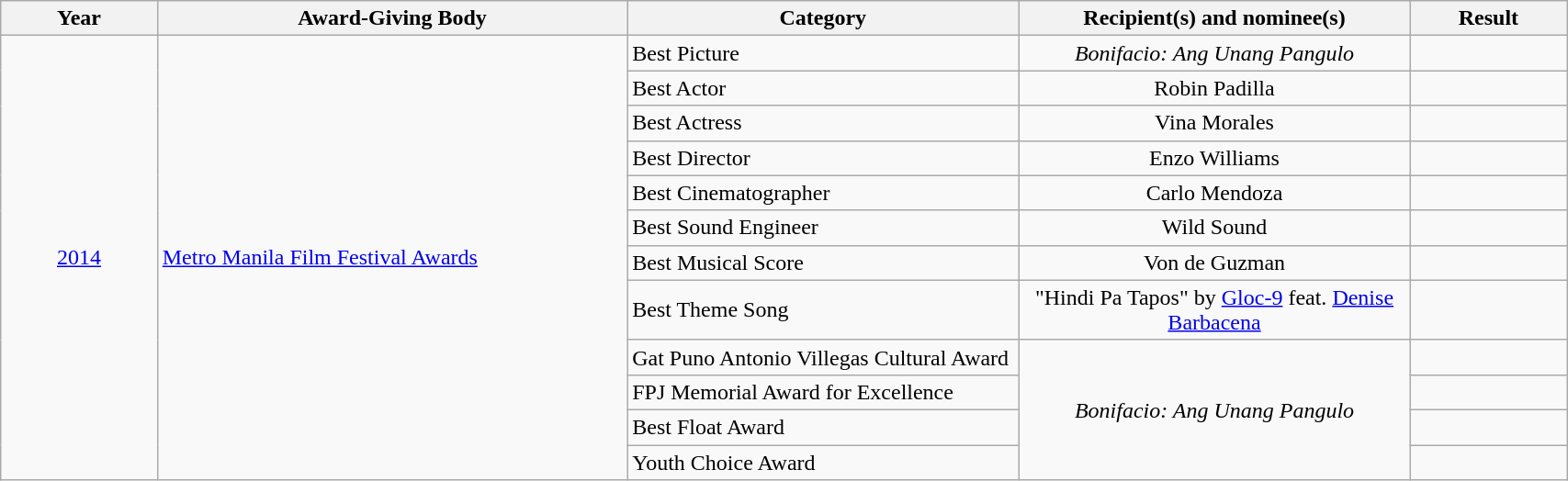<table | width="90%" class="wikitable sortable">
<tr>
<th width="10%">Year</th>
<th width="30%">Award-Giving Body</th>
<th width="25%">Category</th>
<th width="25%">Recipient(s) and nominee(s)</th>
<th width="10%">Result</th>
</tr>
<tr>
<td rowspan="12" align="center"><a href='#'>2014</a></td>
<td rowspan="12" align="left"><a href='#'>Metro Manila Film Festival Awards</a></td>
<td align="left">Best Picture</td>
<td align="center"><em>Bonifacio: Ang Unang Pangulo</em></td>
<td></td>
</tr>
<tr>
<td>Best Actor</td>
<td align=center>Robin Padilla</td>
<td></td>
</tr>
<tr>
<td>Best Actress</td>
<td align=center>Vina Morales</td>
<td></td>
</tr>
<tr>
<td>Best Director</td>
<td align=center>Enzo Williams</td>
<td></td>
</tr>
<tr>
<td>Best Cinematographer</td>
<td align=center>Carlo Mendoza</td>
<td></td>
</tr>
<tr>
<td>Best Sound Engineer</td>
<td align=center>Wild Sound</td>
<td></td>
</tr>
<tr>
<td>Best Musical Score</td>
<td align=center>Von de Guzman</td>
<td></td>
</tr>
<tr>
<td>Best Theme Song</td>
<td align=center>"Hindi Pa Tapos" by <a href='#'>Gloc-9</a> feat. <a href='#'>Denise Barbacena</a></td>
<td></td>
</tr>
<tr>
<td>Gat Puno Antonio Villegas Cultural Award</td>
<td align=center rowspan="4"><em>Bonifacio: Ang Unang Pangulo</em></td>
<td></td>
</tr>
<tr>
<td>FPJ Memorial Award for Excellence</td>
<td></td>
</tr>
<tr>
<td>Best Float Award</td>
<td></td>
</tr>
<tr>
<td>Youth Choice Award</td>
<td></td>
</tr>
</table>
